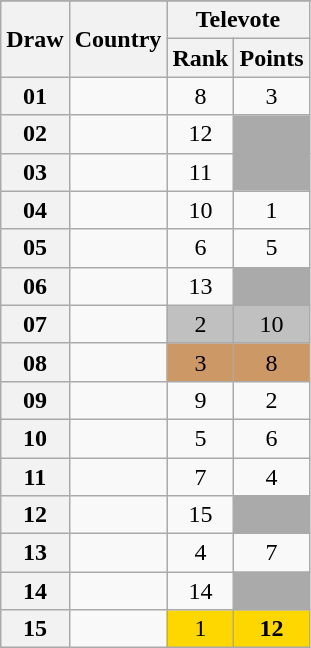<table class="sortable wikitable collapsible plainrowheaders" style="text-align:center;">
<tr>
</tr>
<tr>
<th scope="col" rowspan="2">Draw</th>
<th scope="col" rowspan="2">Country</th>
<th scope="col" colspan="2">Televote</th>
</tr>
<tr>
<th scope="col">Rank</th>
<th scope="col">Points</th>
</tr>
<tr>
<th scope="row" style="text-align:center;">01</th>
<td style="text-align:left;"></td>
<td>8</td>
<td>3</td>
</tr>
<tr>
<th scope="row" style="text-align:center;">02</th>
<td style="text-align:left;"></td>
<td>12</td>
<td style="background:#AAAAAA;"></td>
</tr>
<tr>
<th scope="row" style="text-align:center;">03</th>
<td style="text-align:left;"></td>
<td>11</td>
<td style="background:#AAAAAA;"></td>
</tr>
<tr>
<th scope="row" style="text-align:center;">04</th>
<td style="text-align:left;"></td>
<td>10</td>
<td>1</td>
</tr>
<tr>
<th scope="row" style="text-align:center;">05</th>
<td style="text-align:left;"></td>
<td>6</td>
<td>5</td>
</tr>
<tr>
<th scope="row" style="text-align:center;">06</th>
<td style="text-align:left;"></td>
<td>13</td>
<td style="background:#AAAAAA;"></td>
</tr>
<tr>
<th scope="row" style="text-align:center;">07</th>
<td style="text-align:left;"></td>
<td style="background:silver;">2</td>
<td style="background:silver;">10</td>
</tr>
<tr>
<th scope="row" style="text-align:center;">08</th>
<td style="text-align:left;"></td>
<td style="background:#CC9966;">3</td>
<td style="background:#CC9966;">8</td>
</tr>
<tr>
<th scope="row" style="text-align:center;">09</th>
<td style="text-align:left;"></td>
<td>9</td>
<td>2</td>
</tr>
<tr>
<th scope="row" style="text-align:center;">10</th>
<td style="text-align:left;"></td>
<td>5</td>
<td>6</td>
</tr>
<tr>
<th scope="row" style="text-align:center;">11</th>
<td style="text-align:left;"></td>
<td>7</td>
<td>4</td>
</tr>
<tr>
<th scope="row" style="text-align:center;">12</th>
<td style="text-align:left;"></td>
<td>15</td>
<td style="background:#AAAAAA;"></td>
</tr>
<tr>
<th scope="row" style="text-align:center;">13</th>
<td style="text-align:left;"></td>
<td>4</td>
<td>7</td>
</tr>
<tr>
<th scope="row" style="text-align:center;">14</th>
<td style="text-align:left;"></td>
<td>14</td>
<td style="background:#AAAAAA;"></td>
</tr>
<tr>
<th scope="row" style="text-align:center;">15</th>
<td style="text-align:left;"></td>
<td style="background:gold;">1</td>
<td style="background:gold;"><strong>12</strong></td>
</tr>
</table>
